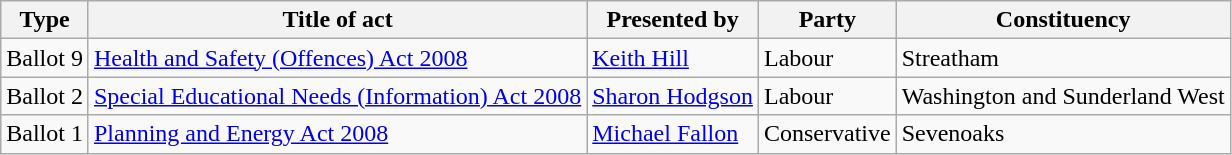<table class="wikitable">
<tr>
<th>Type</th>
<th>Title of act</th>
<th>Presented by</th>
<th>Party</th>
<th>Constituency</th>
</tr>
<tr |->
<td>Ballot 9</td>
<td><a href='#'>Health and Safety (Offences) Act 2008</a></td>
<td><a href='#'>Keith Hill</a></td>
<td>Labour</td>
<td>Streatham</td>
</tr>
<tr>
<td>Ballot 2</td>
<td><a href='#'>Special Educational Needs (Information) Act 2008</a></td>
<td><a href='#'>Sharon Hodgson</a></td>
<td>Labour</td>
<td>Washington and Sunderland West</td>
</tr>
<tr>
<td>Ballot 1</td>
<td><a href='#'>Planning and Energy Act 2008</a></td>
<td><a href='#'>Michael Fallon</a></td>
<td>Conservative</td>
<td>Sevenoaks</td>
</tr>
</table>
